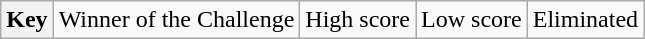<table class="wikitable">
<tr>
<th>Key</th>
<td> Winner of the Challenge</td>
<td> High score</td>
<td> Low score</td>
<td> Eliminated</td>
</tr>
</table>
